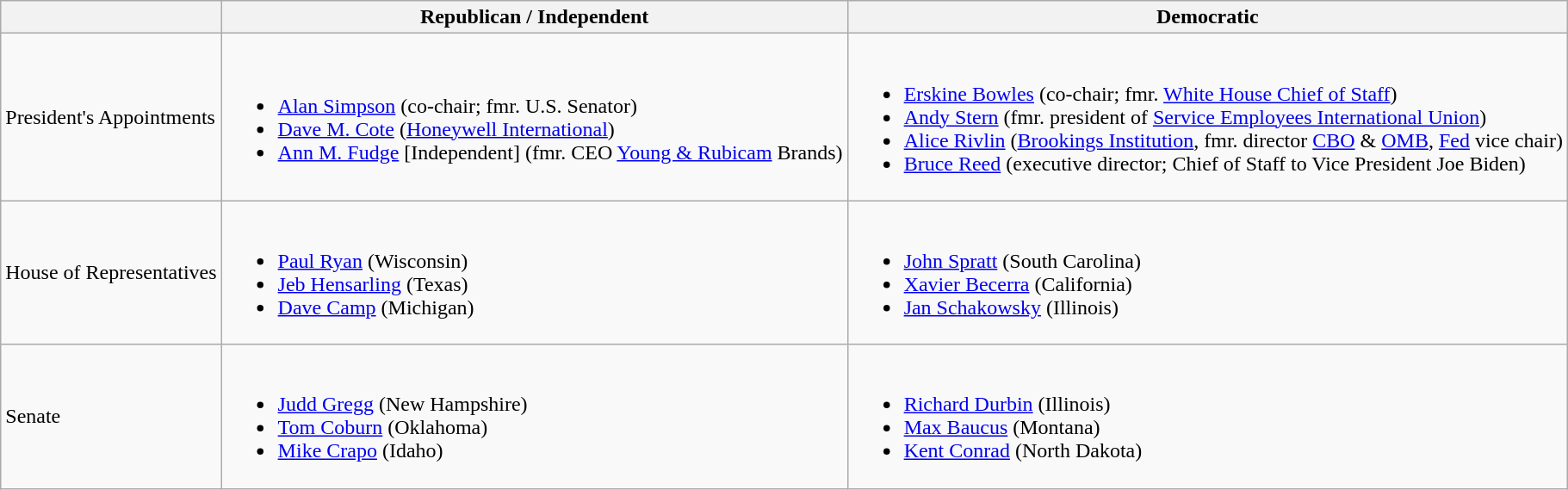<table class="wikitable">
<tr>
<th></th>
<th scope="col">Republican / Independent</th>
<th scope="col">Democratic</th>
</tr>
<tr>
<td>President's Appointments</td>
<td><br><ul><li><a href='#'>Alan Simpson</a> (co-chair; fmr. U.S. Senator)</li><li><a href='#'>Dave M. Cote</a> (<a href='#'>Honeywell International</a>)</li><li><a href='#'>Ann M. Fudge</a> [Independent] (fmr. CEO <a href='#'>Young & Rubicam</a> Brands)</li></ul></td>
<td><br><ul><li><a href='#'>Erskine Bowles</a> (co-chair; fmr. <a href='#'>White House Chief of Staff</a>)</li><li><a href='#'>Andy Stern</a> (fmr. president of <a href='#'>Service Employees International Union</a>)</li><li><a href='#'>Alice Rivlin</a> (<a href='#'>Brookings Institution</a>, fmr. director <a href='#'>CBO</a> & <a href='#'>OMB</a>, <a href='#'>Fed</a> vice chair)</li><li><a href='#'>Bruce Reed</a> (executive director; Chief of Staff to Vice President Joe Biden)</li></ul></td>
</tr>
<tr>
<td>House of Representatives</td>
<td><br><ul><li><a href='#'>Paul Ryan</a> (Wisconsin)</li><li><a href='#'>Jeb Hensarling</a> (Texas)</li><li><a href='#'>Dave Camp</a> (Michigan)</li></ul></td>
<td><br><ul><li><a href='#'>John Spratt</a> (South Carolina)</li><li><a href='#'>Xavier Becerra</a> (California)</li><li><a href='#'>Jan Schakowsky</a> (Illinois)</li></ul></td>
</tr>
<tr>
<td>Senate</td>
<td><br><ul><li><a href='#'>Judd Gregg</a> (New Hampshire)</li><li><a href='#'>Tom Coburn</a> (Oklahoma)</li><li><a href='#'>Mike Crapo</a> (Idaho)</li></ul></td>
<td><br><ul><li><a href='#'>Richard Durbin</a> (Illinois)</li><li><a href='#'>Max Baucus</a> (Montana)</li><li><a href='#'>Kent Conrad</a> (North Dakota)</li></ul></td>
</tr>
</table>
